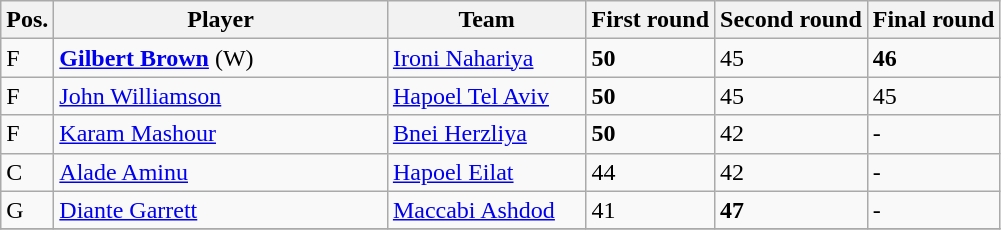<table class="wikitable">
<tr>
<th>Pos.</th>
<th width=215>Player</th>
<th width=125>Team</th>
<th>First round</th>
<th>Second round</th>
<th>Final round</th>
</tr>
<tr>
<td>F</td>
<td> <strong><a href='#'>Gilbert Brown</a></strong> (W)</td>
<td><a href='#'>Ironi Nahariya</a></td>
<td><strong>50</strong></td>
<td>45</td>
<td><strong>46</strong></td>
</tr>
<tr>
<td>F</td>
<td> <a href='#'>John Williamson</a></td>
<td><a href='#'>Hapoel Tel Aviv</a></td>
<td><strong>50</strong></td>
<td>45</td>
<td>45</td>
</tr>
<tr>
<td>F</td>
<td> <a href='#'>Karam Mashour</a></td>
<td><a href='#'>Bnei Herzliya</a></td>
<td><strong>50</strong></td>
<td>42</td>
<td>-</td>
</tr>
<tr>
<td>C</td>
<td> <a href='#'>Alade Aminu</a></td>
<td><a href='#'>Hapoel Eilat</a></td>
<td>44</td>
<td>42</td>
<td>-</td>
</tr>
<tr>
<td>G</td>
<td> <a href='#'>Diante Garrett</a></td>
<td><a href='#'>Maccabi Ashdod</a></td>
<td>41</td>
<td><strong>47</strong></td>
<td>-</td>
</tr>
<tr>
</tr>
</table>
